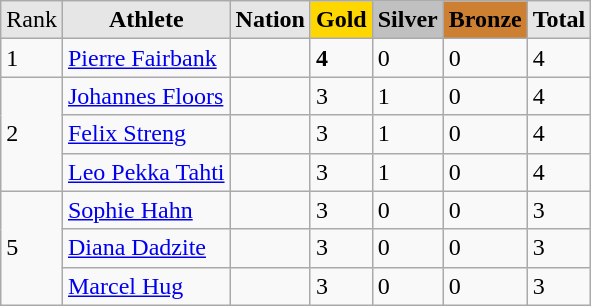<table class="wikitable sortable">
<tr bgcolor=#e6e6e6 align=center>
<td>Rank</td>
<td><strong>Athlete</strong></td>
<td><strong> Nation</strong></td>
<td bgcolor=gold><strong>Gold</strong></td>
<td bgcolor=silver><strong>Silver</strong></td>
<td bgcolor=#CD7F32><strong>Bronze</strong></td>
<td><strong>Total</strong></td>
</tr>
<tr>
<td>1</td>
<td><a href='#'>Pierre Fairbank</a></td>
<td></td>
<td><strong>4</strong></td>
<td>0</td>
<td>0</td>
<td>4</td>
</tr>
<tr>
<td rowspan=3>2</td>
<td><a href='#'>Johannes Floors</a></td>
<td></td>
<td>3</td>
<td>1</td>
<td>0</td>
<td>4</td>
</tr>
<tr>
<td><a href='#'>Felix Streng</a></td>
<td></td>
<td>3</td>
<td>1</td>
<td>0</td>
<td>4</td>
</tr>
<tr>
<td><a href='#'>Leo Pekka Tahti</a></td>
<td></td>
<td>3</td>
<td>1</td>
<td>0</td>
<td>4</td>
</tr>
<tr>
<td rowspan=3>5</td>
<td><a href='#'>Sophie Hahn</a></td>
<td></td>
<td>3</td>
<td>0</td>
<td>0</td>
<td>3</td>
</tr>
<tr>
<td><a href='#'>Diana Dadzite</a></td>
<td></td>
<td>3</td>
<td>0</td>
<td>0</td>
<td>3</td>
</tr>
<tr>
<td><a href='#'>Marcel Hug</a></td>
<td></td>
<td>3</td>
<td>0</td>
<td>0</td>
<td>3</td>
</tr>
</table>
